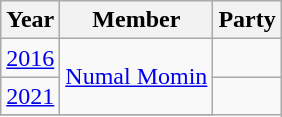<table class="wikitable sortable">
<tr>
<th>Year</th>
<th>Member</th>
<th colspan=2>Party</th>
</tr>
<tr>
<td><a href='#'>2016</a></td>
<td rowspan=2><a href='#'>Numal Momin</a></td>
<td></td>
</tr>
<tr>
<td><a href='#'>2021</a></td>
</tr>
<tr>
</tr>
</table>
